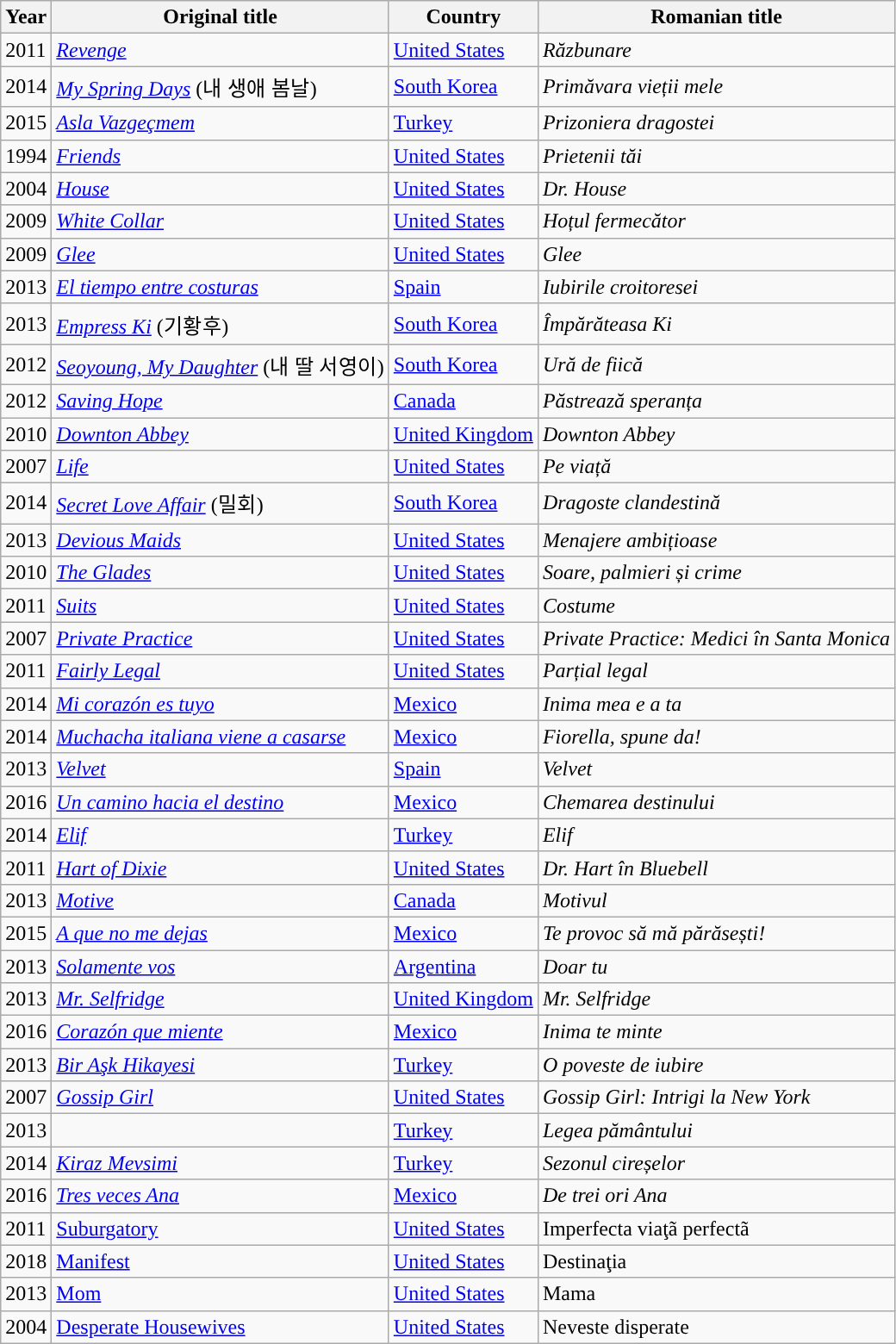<table class="sortable wikitable">
<tr>
<th>Year</th>
<th>Original title</th>
<th>Country</th>
<th>Romanian title</th>
</tr>
<tr>
<td>2011</td>
<td><em><a href='#'>Revenge</a></em></td>
<td><a href='#'>United States</a></td>
<td><em>Răzbunare</em></td>
</tr>
<tr>
<td>2014</td>
<td><em><a href='#'>My Spring Days</a></em> (내 생애 봄날)</td>
<td><a href='#'>South Korea</a></td>
<td><em>Primăvara vieții mele</em></td>
</tr>
<tr>
<td>2015</td>
<td><em><a href='#'>Asla Vazgeçmem</a></em></td>
<td><a href='#'>Turkey</a></td>
<td><em>Prizoniera dragostei</em></td>
</tr>
<tr>
<td>1994</td>
<td><em><a href='#'>Friends</a></em></td>
<td><a href='#'>United States</a></td>
<td><em>Prietenii tăi</em></td>
</tr>
<tr>
<td>2004</td>
<td><em><a href='#'>House</a></em></td>
<td><a href='#'>United States</a></td>
<td><em>Dr. House</em></td>
</tr>
<tr>
<td>2009</td>
<td><em><a href='#'>White Collar</a></em></td>
<td><a href='#'>United States</a></td>
<td><em>Hoțul fermecător</em></td>
</tr>
<tr>
<td>2009</td>
<td><em><a href='#'>Glee</a></em></td>
<td><a href='#'>United States</a></td>
<td><em>Glee</em></td>
</tr>
<tr>
<td>2013</td>
<td><em><a href='#'>El tiempo entre costuras</a></em></td>
<td><a href='#'>Spain</a></td>
<td><em>Iubirile croitoresei</em></td>
</tr>
<tr>
<td>2013</td>
<td><em><a href='#'>Empress Ki</a></em> (기황후)</td>
<td><a href='#'>South Korea</a></td>
<td><em>Împărăteasa Ki</em></td>
</tr>
<tr>
<td>2012</td>
<td><em><a href='#'>Seoyoung, My Daughter</a></em> (내 딸 서영이)</td>
<td><a href='#'>South Korea</a></td>
<td><em>Ură de fiică</em></td>
</tr>
<tr>
<td>2012</td>
<td><em><a href='#'>Saving Hope</a></em></td>
<td><a href='#'>Canada</a></td>
<td><em>Păstrează speranța</em></td>
</tr>
<tr>
<td>2010</td>
<td><em><a href='#'>Downton Abbey</a></em></td>
<td><a href='#'>United Kingdom</a></td>
<td><em>Downton Abbey</em></td>
</tr>
<tr>
<td>2007</td>
<td><em><a href='#'>Life</a></em></td>
<td><a href='#'>United States</a></td>
<td><em>Pe viață</em></td>
</tr>
<tr>
<td>2014</td>
<td><em><a href='#'>Secret Love Affair</a></em> (밀회)</td>
<td><a href='#'>South Korea</a></td>
<td><em>Dragoste clandestină</em></td>
</tr>
<tr>
<td>2013</td>
<td><em><a href='#'>Devious Maids</a></em></td>
<td><a href='#'>United States</a></td>
<td><em>Menajere ambițioase</em></td>
</tr>
<tr>
<td>2010</td>
<td><em><a href='#'>The Glades</a></em></td>
<td><a href='#'>United States</a></td>
<td><em>Soare, palmieri și crime</em></td>
</tr>
<tr>
<td>2011</td>
<td><em><a href='#'>Suits</a></em></td>
<td><a href='#'>United States</a></td>
<td><em>Costume</em></td>
</tr>
<tr>
<td>2007</td>
<td><em><a href='#'>Private Practice</a></em></td>
<td><a href='#'>United States</a></td>
<td><em>Private Practice: Medici în Santa Monica</em></td>
</tr>
<tr>
<td>2011</td>
<td><em><a href='#'>Fairly Legal</a></em></td>
<td><a href='#'>United States</a></td>
<td><em>Parțial legal</em></td>
</tr>
<tr>
<td>2014</td>
<td><em><a href='#'>Mi corazón es tuyo</a></em></td>
<td><a href='#'>Mexico</a></td>
<td><em>Inima mea e a ta</em></td>
</tr>
<tr>
<td>2014</td>
<td><em><a href='#'>Muchacha italiana viene a casarse</a></em></td>
<td><a href='#'>Mexico</a></td>
<td><em>Fiorella, spune da!</em></td>
</tr>
<tr>
<td>2013</td>
<td><em><a href='#'>Velvet</a></em></td>
<td><a href='#'>Spain</a></td>
<td><em>Velvet</em></td>
</tr>
<tr>
<td>2016</td>
<td><em><a href='#'>Un camino hacia el destino</a></em></td>
<td><a href='#'>Mexico</a></td>
<td><em>Chemarea destinului</em></td>
</tr>
<tr>
<td>2014</td>
<td><em><a href='#'>Elif</a></em></td>
<td><a href='#'>Turkey</a></td>
<td><em>Elif</em></td>
</tr>
<tr>
<td>2011</td>
<td><em><a href='#'>Hart of Dixie</a></em></td>
<td><a href='#'>United States</a></td>
<td><em>Dr. Hart în Bluebell</em></td>
</tr>
<tr>
<td>2013</td>
<td><em><a href='#'>Motive</a></em></td>
<td><a href='#'>Canada</a></td>
<td><em>Motivul</em></td>
</tr>
<tr>
<td>2015</td>
<td><em><a href='#'>A que no me dejas</a></em></td>
<td><a href='#'>Mexico</a></td>
<td><em>Te provoc să mă părăsești!</em></td>
</tr>
<tr>
<td>2013</td>
<td><em><a href='#'>Solamente vos</a></em></td>
<td><a href='#'>Argentina</a></td>
<td><em>Doar tu</em></td>
</tr>
<tr>
<td>2013</td>
<td><em><a href='#'>Mr. Selfridge</a></em></td>
<td><a href='#'>United Kingdom</a></td>
<td><em>Mr. Selfridge</em></td>
</tr>
<tr>
<td>2016</td>
<td><em><a href='#'>Corazón que miente</a></em></td>
<td><a href='#'>Mexico</a></td>
<td><em>Inima te minte</em></td>
</tr>
<tr>
<td>2013</td>
<td><em><a href='#'>Bir Aşk Hikayesi</a></em></td>
<td><a href='#'>Turkey</a></td>
<td><em>O poveste de iubire</em></td>
</tr>
<tr>
<td>2007</td>
<td><em><a href='#'>Gossip Girl</a></em></td>
<td><a href='#'>United States</a></td>
<td><em>Gossip Girl: Intrigi la New York</em></td>
</tr>
<tr>
<td>2013</td>
<td><em></em></td>
<td><a href='#'>Turkey</a></td>
<td><em>Legea pământului</em></td>
</tr>
<tr>
<td>2014</td>
<td><em><a href='#'>Kiraz Mevsimi</a></em></td>
<td><a href='#'>Turkey</a></td>
<td><em>Sezonul cireșelor</em></td>
</tr>
<tr>
<td>2016</td>
<td><em><a href='#'>Tres veces Ana</a></em></td>
<td><a href='#'>Mexico</a></td>
<td><em>De trei ori Ana</em></td>
</tr>
<tr>
<td>2011</td>
<td><a href='#'>Suburgatory</a></td>
<td><a href='#'>United States</a></td>
<td>Imperfecta viaţã perfectã</td>
</tr>
<tr>
<td>2018</td>
<td><a href='#'>Manifest</a></td>
<td><a href='#'>United States</a></td>
<td>Destinaţia</td>
</tr>
<tr>
<td>2013</td>
<td><a href='#'>Mom</a></td>
<td><a href='#'>United States</a></td>
<td>Mama</td>
</tr>
<tr>
<td>2004</td>
<td><a href='#'>Desperate Housewives</a></td>
<td><a href='#'>United States</a></td>
<td>Neveste disperate</td>
</tr>
</table>
